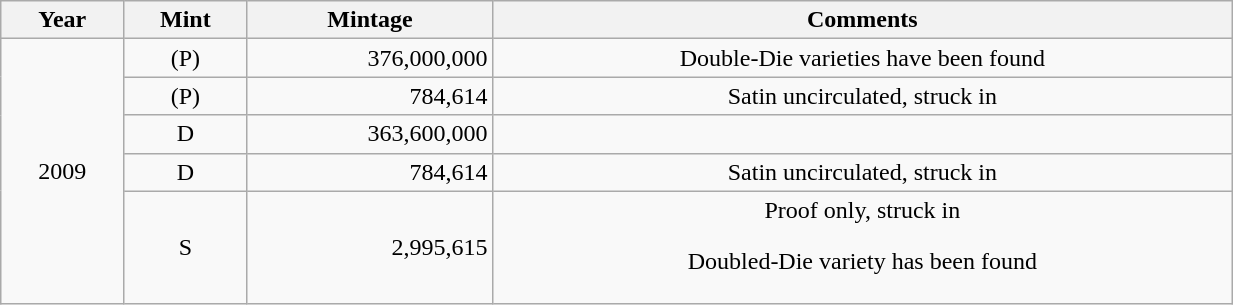<table class="wikitable sortable" style="min-width:65%; text-align:center;">
<tr>
<th width="10%">Year</th>
<th width="10%">Mint</th>
<th width="20%">Mintage</th>
<th width="60%">Comments</th>
</tr>
<tr>
<td rowspan="5">2009</td>
<td>(P)</td>
<td align="right">376,000,000</td>
<td>Double-Die varieties have been found</td>
</tr>
<tr>
<td>(P)</td>
<td align="right">784,614</td>
<td>Satin uncirculated, struck in </td>
</tr>
<tr>
<td>D</td>
<td align="right">363,600,000</td>
<td></td>
</tr>
<tr>
<td>D</td>
<td align="right">784,614</td>
<td>Satin uncirculated, struck in </td>
</tr>
<tr>
<td>S</td>
<td align="right">2,995,615</td>
<td>Proof only, struck in <br><p>Doubled-Die variety has been found</p></td>
</tr>
</table>
